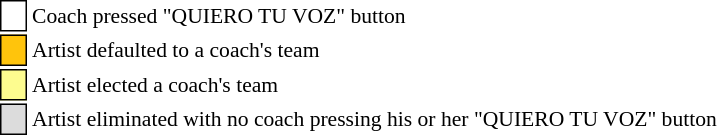<table class="toccolours" style="font-size: 90%; white-space: nowrap">
<tr>
<td style="background:white; border:1px solid black"> <strong></strong> </td>
<td>Coach pressed "QUIERO TU VOZ" button</td>
</tr>
<tr>
<td style="background:#ffc40c; border:1px solid black">    </td>
<td>Artist defaulted to a coach's team</td>
</tr>
<tr>
<td style="background:#fdfc8f; border:1px solid black">    </td>
<td>Artist elected a coach's team</td>
</tr>
<tr>
<td style="background:#dcdcdc; border:1px solid black">    </td>
<td>Artist eliminated with no coach pressing his or her "QUIERO TU VOZ" button</td>
</tr>
</table>
